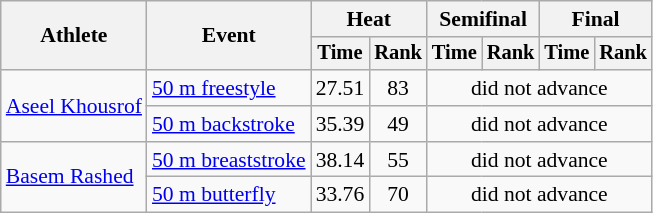<table class="wikitable" style="text-align:center; font-size:90%">
<tr>
<th rowspan="2">Athlete</th>
<th rowspan="2">Event</th>
<th colspan="2">Heat</th>
<th colspan="2">Semifinal</th>
<th colspan="2">Final</th>
</tr>
<tr style="font-size:95%">
<th>Time</th>
<th>Rank</th>
<th>Time</th>
<th>Rank</th>
<th>Time</th>
<th>Rank</th>
</tr>
<tr>
<td align=left rowspan=2><a href='#'>Aseel Khousrof</a></td>
<td align=left><a href='#'>50 m freestyle</a></td>
<td>27.51</td>
<td>83</td>
<td colspan=4>did not advance</td>
</tr>
<tr>
<td align=left><a href='#'>50 m backstroke</a></td>
<td>35.39</td>
<td>49</td>
<td colspan=4>did not advance</td>
</tr>
<tr>
<td align=left rowspan=2><a href='#'>Basem Rashed</a></td>
<td align=left><a href='#'>50 m breaststroke</a></td>
<td>38.14</td>
<td>55</td>
<td colspan=4>did not advance</td>
</tr>
<tr>
<td align=left><a href='#'>50 m butterfly</a></td>
<td>33.76</td>
<td>70</td>
<td colspan=4>did not advance</td>
</tr>
</table>
